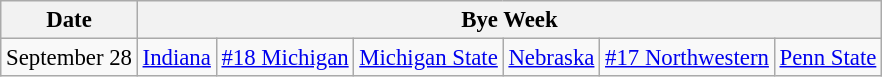<table class="wikitable" style="font-size:95%;">
<tr>
<th>Date</th>
<th colspan="6">Bye Week</th>
</tr>
<tr>
<td>September 28</td>
<td><a href='#'>Indiana</a></td>
<td><a href='#'>#18 Michigan</a></td>
<td><a href='#'>Michigan State</a></td>
<td><a href='#'>Nebraska</a></td>
<td><a href='#'>#17 Northwestern</a></td>
<td><a href='#'>Penn State</a></td>
</tr>
</table>
